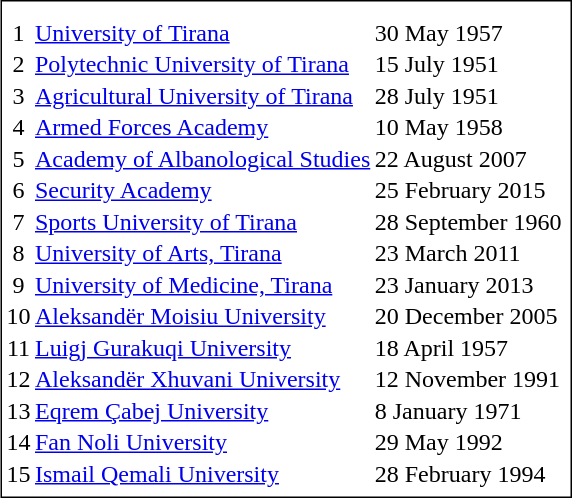<table cellpadding="0" cellspacing="3" style="margin:1px; border:1px solid #000000;">
<tr>
<th colspan="3"></th>
</tr>
<tr>
<td><strong></strong></td>
<td><strong></strong></td>
<td><strong></strong></td>
<td><strong></strong></td>
</tr>
<tr>
<th bgcolor="#000000" colspan="3"></th>
</tr>
<tr>
<td align=center>1</td>
<td><a href='#'>University of Tirana</a></td>
<td>30 May 1957</td>
<td align="center"></td>
</tr>
<tr>
<td align=center>2</td>
<td><a href='#'>Polytechnic University of Tirana</a></td>
<td>15 July 1951</td>
<td align="center"></td>
</tr>
<tr>
<td align=center>3</td>
<td><a href='#'>Agricultural University of Tirana</a></td>
<td>28 July 1951</td>
<td align="center"></td>
</tr>
<tr>
<td align=center>4</td>
<td><a href='#'>Armed Forces Academy</a></td>
<td>10 May 1958</td>
<td align="center"></td>
</tr>
<tr>
<td align=center>5</td>
<td><a href='#'>Academy of Albanological Studies</a></td>
<td>22 August 2007</td>
<td align="center"></td>
</tr>
<tr>
<td align=center>6</td>
<td><a href='#'>Security Academy</a></td>
<td>25 February 2015</td>
<td align="center"></td>
</tr>
<tr>
<td align=center>7</td>
<td><a href='#'>Sports University of Tirana</a></td>
<td>28 September 1960</td>
<td align="center"></td>
</tr>
<tr>
<td align=center>8</td>
<td><a href='#'>University of Arts, Tirana</a></td>
<td>23 March 2011</td>
<td align="center"></td>
</tr>
<tr>
<td align=center>9</td>
<td><a href='#'>University of Medicine, Tirana</a></td>
<td>23 January 2013</td>
<td align="center"></td>
</tr>
<tr>
<td align=center>10</td>
<td><a href='#'>Aleksandër Moisiu University</a></td>
<td>20 December 2005</td>
<td align="center"></td>
</tr>
<tr>
<td align=center>11</td>
<td><a href='#'>Luigj Gurakuqi University</a></td>
<td>18 April 1957</td>
<td align="center"></td>
</tr>
<tr>
<td align=center>12</td>
<td><a href='#'>Aleksandër Xhuvani University</a></td>
<td>12 November 1991</td>
<td align="center"></td>
</tr>
<tr>
<td align=center>13</td>
<td><a href='#'>Eqrem Çabej University</a></td>
<td>8 January 1971</td>
<td align="center"></td>
</tr>
<tr>
<td align=center>14</td>
<td><a href='#'>Fan Noli University</a></td>
<td>29 May 1992</td>
<td align="center"></td>
</tr>
<tr>
<td align=center>15</td>
<td><a href='#'>Ismail Qemali University</a></td>
<td>28 February 1994</td>
<td align="center"></td>
</tr>
<tr>
</tr>
</table>
